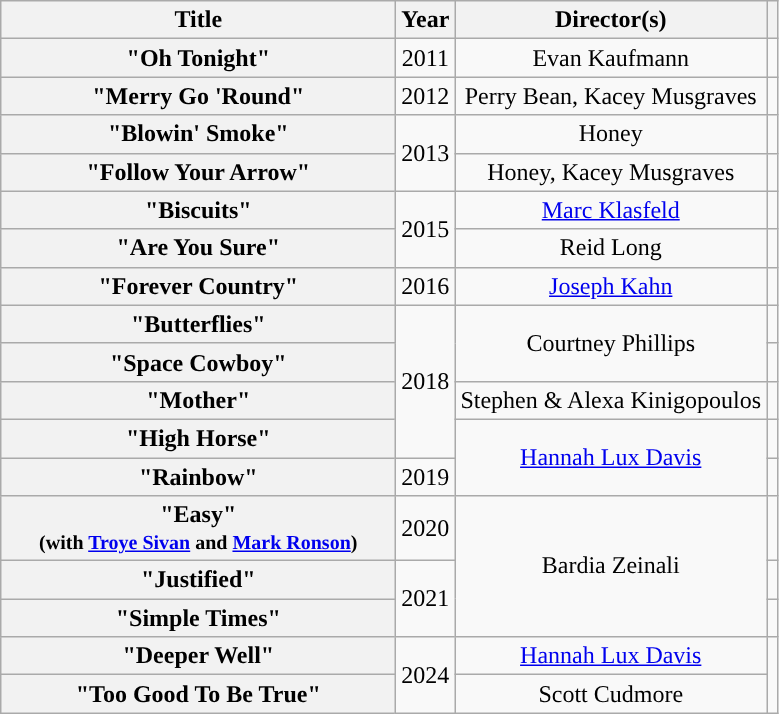<table class="wikitable plainrowheaders" style="text-align:center;">
<tr>
<th scope="col" style="width:16em;">Title</th>
<th scope="col">Year</th>
<th scope="col">Director(s)</th>
<th></th>
</tr>
<tr>
<th scope="row">"Oh Tonight"<br></th>
<td>2011</td>
<td>Evan Kaufmann</td>
<td></td>
</tr>
<tr>
<th scope="row">"Merry Go 'Round"</th>
<td>2012</td>
<td>Perry Bean, Kacey Musgraves</td>
<td></td>
</tr>
<tr>
<th scope="row">"Blowin' Smoke"</th>
<td rowspan="2">2013</td>
<td>Honey</td>
<td></td>
</tr>
<tr>
<th scope="row">"Follow Your Arrow"</th>
<td>Honey, Kacey Musgraves</td>
<td></td>
</tr>
<tr>
<th scope="row">"Biscuits"</th>
<td rowspan="2">2015</td>
<td><a href='#'>Marc Klasfeld</a></td>
<td></td>
</tr>
<tr>
<th scope="row">"Are You Sure"</th>
<td>Reid Long</td>
<td></td>
</tr>
<tr>
<th scope="row">"Forever Country"<br></th>
<td>2016</td>
<td><a href='#'>Joseph Kahn</a></td>
<td></td>
</tr>
<tr>
<th scope="row">"Butterflies"</th>
<td rowspan="4">2018</td>
<td rowspan="2">Courtney Phillips</td>
<td></td>
</tr>
<tr>
<th scope="row">"Space Cowboy"</th>
<td></td>
</tr>
<tr>
<th scope="row">"Mother"</th>
<td>Stephen & Alexa Kinigopoulos</td>
<td></td>
</tr>
<tr>
<th scope="row">"High Horse"</th>
<td rowspan="2"><a href='#'>Hannah Lux Davis</a></td>
<td></td>
</tr>
<tr>
<th scope="row">"Rainbow"</th>
<td>2019</td>
<td></td>
</tr>
<tr>
<th scope="row">"Easy" <br> <small>(with <a href='#'>Troye Sivan</a> and <a href='#'>Mark Ronson</a>)</small></th>
<td>2020</td>
<td rowspan="3">Bardia Zeinali</td>
<td></td>
</tr>
<tr>
<th scope="row">"Justified"</th>
<td rowspan="2">2021</td>
<td></td>
</tr>
<tr>
<th scope="row">"Simple Times"</th>
<td></td>
</tr>
<tr>
<th scope="row">"Deeper Well"</th>
<td rowspan="2">2024</td>
<td><a href='#'>Hannah Lux Davis</a></td>
</tr>
<tr>
<th scope="row">"Too Good To Be True"</th>
<td rowspan="2">Scott Cudmore</td>
</tr>
</table>
